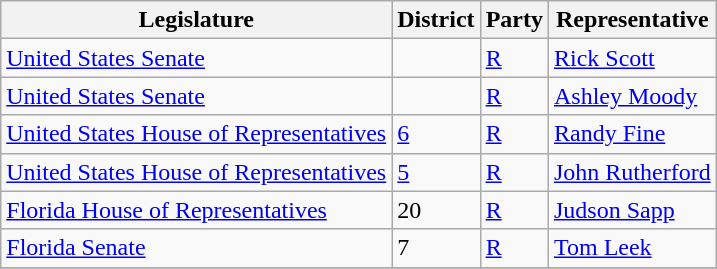<table class="wikitable">
<tr>
<th>Legislature</th>
<th>District</th>
<th>Party</th>
<th>Representative</th>
</tr>
<tr>
<td><a href='#'>United States Senate</a></td>
<td></td>
<td><a href='#'>R</a></td>
<td><a href='#'>Rick Scott</a></td>
</tr>
<tr>
<td><a href='#'>United States Senate</a></td>
<td></td>
<td><a href='#'>R</a></td>
<td><a href='#'>Ashley Moody</a></td>
</tr>
<tr>
<td><a href='#'>United States House of Representatives</a></td>
<td><a href='#'>6</a></td>
<td><a href='#'>R</a></td>
<td><a href='#'>Randy Fine</a></td>
</tr>
<tr>
<td><a href='#'>United States House of Representatives</a></td>
<td><a href='#'>5</a></td>
<td><a href='#'>R</a></td>
<td><a href='#'>John Rutherford</a></td>
</tr>
<tr>
<td><a href='#'>Florida House of Representatives</a></td>
<td>20</td>
<td><a href='#'>R</a></td>
<td><a href='#'>Judson Sapp</a></td>
</tr>
<tr>
<td><a href='#'>Florida Senate</a></td>
<td>7</td>
<td><a href='#'>R</a></td>
<td><a href='#'>Tom Leek</a></td>
</tr>
<tr>
</tr>
</table>
